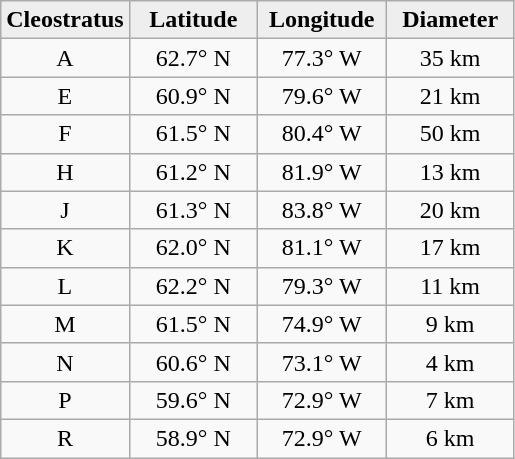<table class="wikitable">
<tr>
<th width="25%" style="background:#eeeeee;">Cleostratus</th>
<th width="25%" style="background:#eeeeee;">Latitude</th>
<th width="25%" style="background:#eeeeee;">Longitude</th>
<th width="25%" style="background:#eeeeee;">Diameter</th>
</tr>
<tr>
<td align="center">A</td>
<td align="center">62.7° N</td>
<td align="center">77.3° W</td>
<td align="center">35 km</td>
</tr>
<tr>
<td align="center">E</td>
<td align="center">60.9° N</td>
<td align="center">79.6° W</td>
<td align="center">21 km</td>
</tr>
<tr>
<td align="center">F</td>
<td align="center">61.5° N</td>
<td align="center">80.4° W</td>
<td align="center">50 km</td>
</tr>
<tr>
<td align="center">H</td>
<td align="center">61.2° N</td>
<td align="center">81.9° W</td>
<td align="center">13 km</td>
</tr>
<tr>
<td align="center">J</td>
<td align="center">61.3° N</td>
<td align="center">83.8° W</td>
<td align="center">20 km</td>
</tr>
<tr>
<td align="center">K</td>
<td align="center">62.0° N</td>
<td align="center">81.1° W</td>
<td align="center">17 km</td>
</tr>
<tr>
<td align="center">L</td>
<td align="center">62.2° N</td>
<td align="center">79.3° W</td>
<td align="center">11 km</td>
</tr>
<tr>
<td align="center">M</td>
<td align="center">61.5° N</td>
<td align="center">74.9° W</td>
<td align="center">9 km</td>
</tr>
<tr>
<td align="center">N</td>
<td align="center">60.6° N</td>
<td align="center">73.1° W</td>
<td align="center">4 km</td>
</tr>
<tr>
<td align="center">P</td>
<td align="center">59.6° N</td>
<td align="center">72.9° W</td>
<td align="center">7 km</td>
</tr>
<tr>
<td align="center">R</td>
<td align="center">58.9° N</td>
<td align="center">72.9° W</td>
<td align="center">6 km</td>
</tr>
</table>
